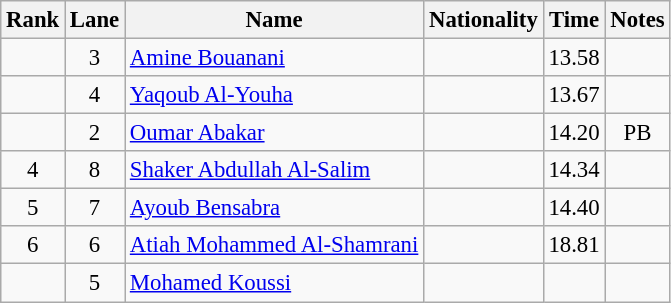<table class="wikitable sortable" style="text-align:center;font-size:95%">
<tr>
<th>Rank</th>
<th>Lane</th>
<th>Name</th>
<th>Nationality</th>
<th>Time</th>
<th>Notes</th>
</tr>
<tr>
<td></td>
<td>3</td>
<td align=left><a href='#'>Amine Bouanani</a></td>
<td align=left></td>
<td>13.58</td>
<td></td>
</tr>
<tr>
<td></td>
<td>4</td>
<td align=left><a href='#'>Yaqoub Al-Youha</a></td>
<td align=left></td>
<td>13.67</td>
<td></td>
</tr>
<tr>
<td></td>
<td>2</td>
<td align=left><a href='#'>Oumar Abakar</a></td>
<td align=left></td>
<td>14.20</td>
<td>PB</td>
</tr>
<tr>
<td>4</td>
<td>8</td>
<td align=left><a href='#'>Shaker Abdullah Al-Salim</a></td>
<td align=left></td>
<td>14.34</td>
<td></td>
</tr>
<tr>
<td>5</td>
<td>7</td>
<td align=left><a href='#'>Ayoub Bensabra</a></td>
<td align=left></td>
<td>14.40</td>
<td></td>
</tr>
<tr>
<td>6</td>
<td>6</td>
<td align=left><a href='#'>Atiah Mohammed Al-Shamrani</a></td>
<td align=left></td>
<td>18.81</td>
<td></td>
</tr>
<tr>
<td></td>
<td>5</td>
<td align=left><a href='#'>Mohamed Koussi</a></td>
<td align=left></td>
<td></td>
<td></td>
</tr>
</table>
